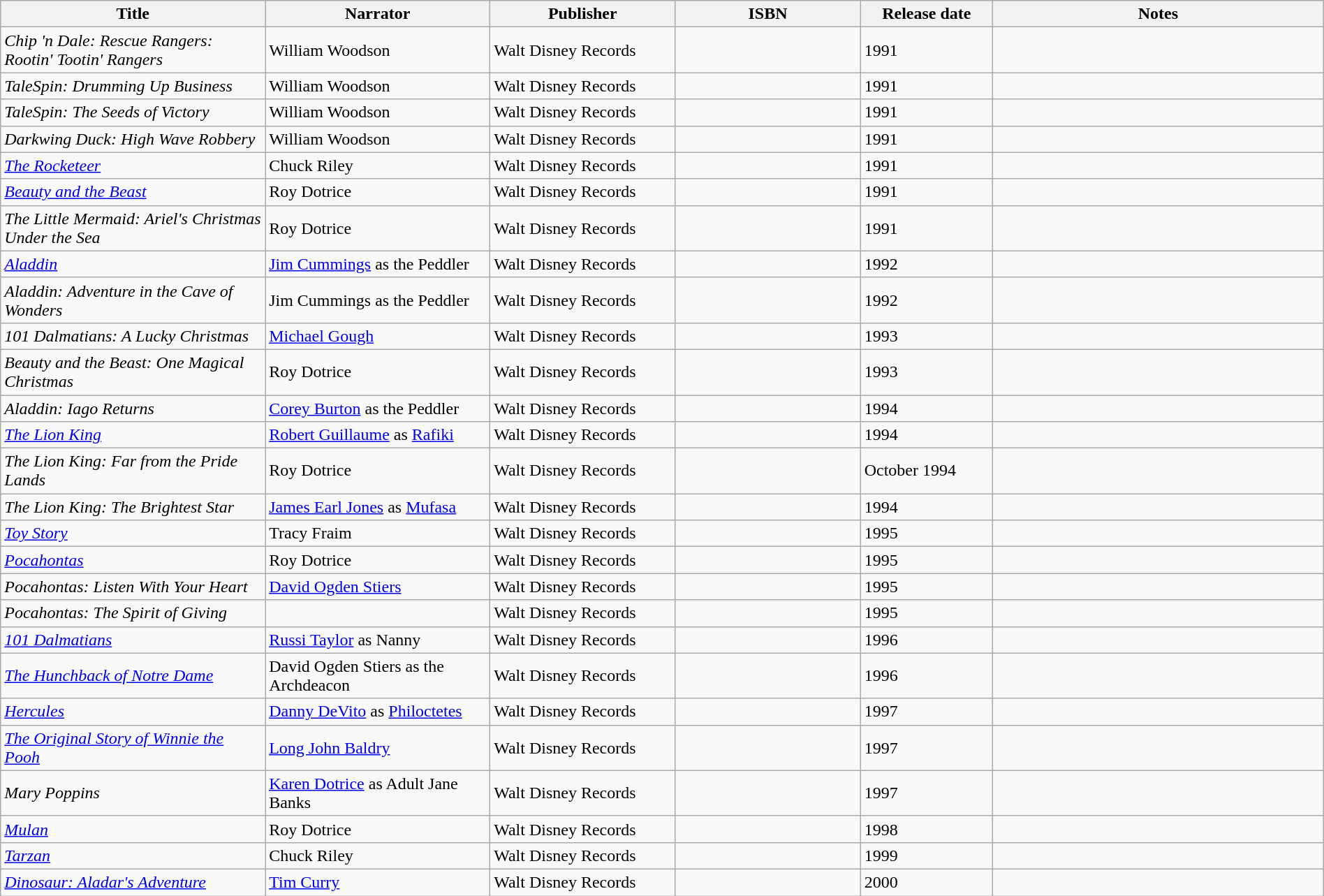<table class="wikitable" width=100%>
<tr>
<th width=20%>Title</th>
<th width=17%>Narrator</th>
<th width=14%>Publisher</th>
<th width=14%>ISBN</th>
<th width=10%>Release date</th>
<th width=25%>Notes</th>
</tr>
<tr>
<td><em>Chip 'n Dale: Rescue Rangers: Rootin' Tootin' Rangers</em></td>
<td>William Woodson</td>
<td>Walt Disney Records</td>
<td></td>
<td>1991</td>
<td></td>
</tr>
<tr>
<td><em>TaleSpin: Drumming Up Business</em></td>
<td>William Woodson</td>
<td>Walt Disney Records</td>
<td></td>
<td>1991</td>
<td></td>
</tr>
<tr>
<td><em>TaleSpin: The Seeds of Victory</em></td>
<td>William Woodson</td>
<td>Walt Disney Records</td>
<td></td>
<td>1991</td>
<td></td>
</tr>
<tr>
<td><em>Darkwing Duck: High Wave Robbery</em></td>
<td>William Woodson</td>
<td>Walt Disney Records</td>
<td></td>
<td>1991</td>
<td></td>
</tr>
<tr>
<td><em><a href='#'>The Rocketeer</a></em></td>
<td>Chuck Riley</td>
<td>Walt Disney Records</td>
<td></td>
<td>1991</td>
<td></td>
</tr>
<tr>
<td><em><a href='#'>Beauty and the Beast</a></em></td>
<td>Roy Dotrice</td>
<td>Walt Disney Records</td>
<td></td>
<td>1991</td>
<td></td>
</tr>
<tr>
<td><em>The Little Mermaid: Ariel's Christmas Under the Sea</em></td>
<td>Roy Dotrice</td>
<td>Walt Disney Records</td>
<td></td>
<td>1991</td>
<td></td>
</tr>
<tr>
<td><em><a href='#'>Aladdin</a></em></td>
<td><a href='#'>Jim Cummings</a> as the Peddler</td>
<td>Walt Disney Records</td>
<td></td>
<td>1992</td>
<td></td>
</tr>
<tr>
<td><em>Aladdin: Adventure in the Cave of Wonders</em></td>
<td>Jim Cummings as the Peddler</td>
<td>Walt Disney Records</td>
<td></td>
<td>1992</td>
<td></td>
</tr>
<tr>
<td><em>101 Dalmatians: A Lucky Christmas</em></td>
<td><a href='#'>Michael Gough</a></td>
<td>Walt Disney Records</td>
<td></td>
<td>1993</td>
<td></td>
</tr>
<tr>
<td><em>Beauty and the Beast: One Magical Christmas</em></td>
<td>Roy Dotrice</td>
<td>Walt Disney Records</td>
<td></td>
<td>1993</td>
<td></td>
</tr>
<tr>
<td><em>Aladdin: Iago Returns</em></td>
<td><a href='#'>Corey Burton</a> as the Peddler</td>
<td>Walt Disney Records</td>
<td></td>
<td>1994</td>
<td></td>
</tr>
<tr>
<td><em><a href='#'>The Lion King</a></em></td>
<td><a href='#'>Robert Guillaume</a> as <a href='#'>Rafiki</a></td>
<td>Walt Disney Records</td>
<td></td>
<td>1994</td>
<td></td>
</tr>
<tr>
<td><em>The Lion King: Far from the Pride Lands</em></td>
<td>Roy Dotrice</td>
<td>Walt Disney Records</td>
<td></td>
<td>October 1994</td>
<td></td>
</tr>
<tr>
<td><em>The Lion King: The Brightest Star</em></td>
<td><a href='#'>James Earl Jones</a> as <a href='#'>Mufasa</a></td>
<td>Walt Disney Records</td>
<td></td>
<td>1994</td>
<td></td>
</tr>
<tr>
<td><em><a href='#'>Toy Story</a></em></td>
<td>Tracy Fraim</td>
<td>Walt Disney Records</td>
<td></td>
<td>1995</td>
<td></td>
</tr>
<tr>
<td><em><a href='#'>Pocahontas</a></em></td>
<td>Roy Dotrice</td>
<td>Walt Disney Records</td>
<td></td>
<td>1995</td>
<td></td>
</tr>
<tr>
<td><em>Pocahontas: Listen With Your Heart</em></td>
<td><a href='#'>David Ogden Stiers</a></td>
<td>Walt Disney Records</td>
<td></td>
<td>1995</td>
<td></td>
</tr>
<tr>
<td><em>Pocahontas: The Spirit of Giving</em></td>
<td></td>
<td>Walt Disney Records</td>
<td></td>
<td>1995</td>
<td></td>
</tr>
<tr>
<td><em><a href='#'>101 Dalmatians</a></em></td>
<td><a href='#'>Russi Taylor</a> as Nanny</td>
<td>Walt Disney Records</td>
<td></td>
<td>1996</td>
<td></td>
</tr>
<tr>
<td><em><a href='#'>The Hunchback of Notre Dame</a></em></td>
<td>David Ogden Stiers as the Archdeacon</td>
<td>Walt Disney Records</td>
<td></td>
<td>1996</td>
<td></td>
</tr>
<tr>
<td><em><a href='#'>Hercules</a></em></td>
<td><a href='#'>Danny DeVito</a> as <a href='#'>Philoctetes</a></td>
<td>Walt Disney Records</td>
<td></td>
<td>1997</td>
<td></td>
</tr>
<tr>
<td><em><a href='#'>The Original Story of Winnie the Pooh</a></em></td>
<td><a href='#'>Long John Baldry</a></td>
<td>Walt Disney Records</td>
<td></td>
<td>1997</td>
<td></td>
</tr>
<tr>
<td><em>Mary Poppins</em></td>
<td><a href='#'>Karen Dotrice</a> as Adult Jane Banks</td>
<td>Walt Disney Records</td>
<td></td>
<td>1997</td>
<td></td>
</tr>
<tr>
<td><em><a href='#'>Mulan</a></em></td>
<td>Roy Dotrice</td>
<td>Walt Disney Records</td>
<td></td>
<td>1998</td>
<td></td>
</tr>
<tr>
<td><em><a href='#'>Tarzan</a></em></td>
<td>Chuck Riley</td>
<td>Walt Disney Records</td>
<td></td>
<td>1999</td>
<td></td>
</tr>
<tr>
<td><em><a href='#'>Dinosaur: Aladar's Adventure</a></em></td>
<td><a href='#'>Tim Curry</a></td>
<td>Walt Disney Records</td>
<td></td>
<td>2000</td>
<td></td>
</tr>
</table>
